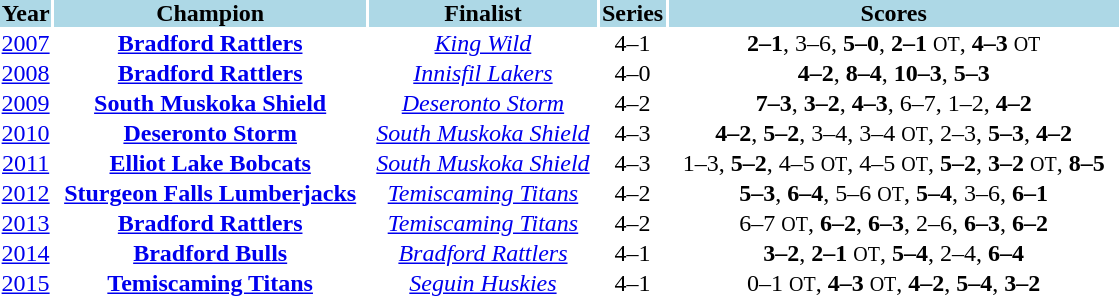<table cellpadding="0" width="750px" style="text-align:center">
<tr bgcolor="#ADD8E6">
<th style= width="33">Year</th>
<th style= width="150">Champion</th>
<th style= width="150">Finalist</th>
<th style= width="25">Series</th>
<th style= width="175">Scores</th>
</tr>
<tr>
<td><a href='#'>2007</a></td>
<td><strong><a href='#'>Bradford Rattlers</a></strong></td>
<td><em><a href='#'>King Wild</a></em></td>
<td>4–1</td>
<td><strong>2–1</strong>, 3–6, <strong>5–0</strong>, <strong>2–1</strong> <small>OT</small>, <strong>4–3</strong> <small>OT</small></td>
</tr>
<tr>
<td><a href='#'>2008</a></td>
<td><strong><a href='#'>Bradford Rattlers</a></strong></td>
<td><em><a href='#'>Innisfil Lakers</a></em></td>
<td>4–0</td>
<td><strong>4–2</strong>, <strong>8–4</strong>, <strong>10–3</strong>, <strong>5–3</strong></td>
</tr>
<tr>
<td><a href='#'>2009</a></td>
<td><strong><a href='#'>South Muskoka Shield</a></strong></td>
<td><em><a href='#'>Deseronto Storm</a></em></td>
<td>4–2</td>
<td><strong>7–3</strong>, <strong>3–2</strong>, <strong>4–3</strong>, 6–7, 1–2, <strong>4–2</strong></td>
</tr>
<tr>
<td><a href='#'>2010</a></td>
<td><strong><a href='#'>Deseronto Storm</a></strong></td>
<td><em><a href='#'>South Muskoka Shield</a></em></td>
<td>4–3</td>
<td><strong>4–2</strong>, <strong>5–2</strong>, 3–4, 3–4 <small>OT</small>, 2–3, <strong>5–3</strong>, <strong>4–2</strong></td>
</tr>
<tr>
<td><a href='#'>2011</a></td>
<td><strong><a href='#'>Elliot Lake Bobcats</a></strong></td>
<td><em><a href='#'>South Muskoka Shield</a></em></td>
<td>4–3</td>
<td>1–3, <strong>5–2</strong>, 4–5 <small>OT</small>, 4–5 <small>OT</small>, <strong>5–2</strong>, <strong>3–2</strong> <small>OT</small>, <strong>8–5</strong></td>
</tr>
<tr>
<td><a href='#'>2012</a></td>
<td><strong><a href='#'>Sturgeon Falls Lumberjacks</a></strong></td>
<td><em><a href='#'>Temiscaming Titans</a></em></td>
<td>4–2</td>
<td><strong>5–3</strong>, <strong>6–4</strong>, 5–6 <small>OT</small>, <strong>5–4</strong>, 3–6, <strong>6–1</strong></td>
</tr>
<tr>
<td><a href='#'>2013</a></td>
<td><strong><a href='#'>Bradford Rattlers</a></strong></td>
<td><em><a href='#'>Temiscaming Titans</a></em></td>
<td>4–2</td>
<td>6–7 <small>OT</small>, <strong>6–2</strong>, <strong>6–3</strong>, 2–6, <strong>6–3</strong>, <strong>6–2</strong></td>
</tr>
<tr>
<td><a href='#'>2014</a></td>
<td><strong><a href='#'>Bradford Bulls</a></strong></td>
<td><em><a href='#'>Bradford Rattlers</a></em></td>
<td>4–1</td>
<td><strong>3–2</strong>, <strong>2–1</strong> <small>OT</small>, <strong>5–4</strong>, 2–4, <strong>6–4</strong></td>
</tr>
<tr>
<td><a href='#'>2015</a></td>
<td><strong><a href='#'>Temiscaming Titans</a></strong></td>
<td><em><a href='#'>Seguin Huskies</a></em></td>
<td>4–1</td>
<td>0–1 <small>OT</small>, <strong>4–3</strong> <small>OT</small>, <strong>4–2</strong>, <strong>5–4</strong>, <strong>3–2</strong></td>
</tr>
</table>
